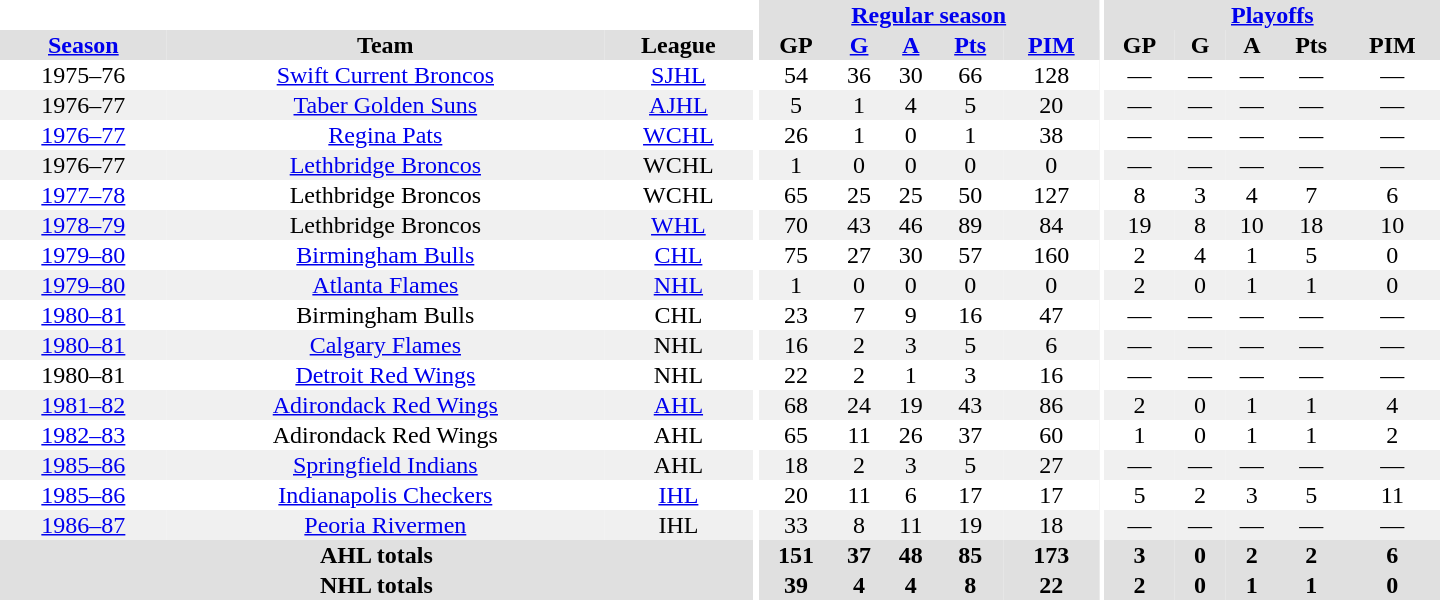<table border="0" cellpadding="1" cellspacing="0" style="text-align:center; width:60em">
<tr bgcolor="#e0e0e0">
<th colspan="3" bgcolor="#ffffff"></th>
<th rowspan="100" bgcolor="#ffffff"></th>
<th colspan="5"><a href='#'>Regular season</a></th>
<th rowspan="100" bgcolor="#ffffff"></th>
<th colspan="5"><a href='#'>Playoffs</a></th>
</tr>
<tr bgcolor="#e0e0e0">
<th><a href='#'>Season</a></th>
<th>Team</th>
<th>League</th>
<th>GP</th>
<th><a href='#'>G</a></th>
<th><a href='#'>A</a></th>
<th><a href='#'>Pts</a></th>
<th><a href='#'>PIM</a></th>
<th>GP</th>
<th>G</th>
<th>A</th>
<th>Pts</th>
<th>PIM</th>
</tr>
<tr>
<td>1975–76</td>
<td><a href='#'>Swift Current Broncos</a></td>
<td><a href='#'>SJHL</a></td>
<td>54</td>
<td>36</td>
<td>30</td>
<td>66</td>
<td>128</td>
<td>—</td>
<td>—</td>
<td>—</td>
<td>—</td>
<td>—</td>
</tr>
<tr bgcolor="#f0f0f0">
<td>1976–77</td>
<td><a href='#'>Taber Golden Suns</a></td>
<td><a href='#'>AJHL</a></td>
<td>5</td>
<td>1</td>
<td>4</td>
<td>5</td>
<td>20</td>
<td>—</td>
<td>—</td>
<td>—</td>
<td>—</td>
<td>—</td>
</tr>
<tr>
<td><a href='#'>1976–77</a></td>
<td><a href='#'>Regina Pats</a></td>
<td><a href='#'>WCHL</a></td>
<td>26</td>
<td>1</td>
<td>0</td>
<td>1</td>
<td>38</td>
<td>—</td>
<td>—</td>
<td>—</td>
<td>—</td>
<td>—</td>
</tr>
<tr bgcolor="#f0f0f0">
<td>1976–77</td>
<td><a href='#'>Lethbridge Broncos</a></td>
<td>WCHL</td>
<td>1</td>
<td>0</td>
<td>0</td>
<td>0</td>
<td>0</td>
<td>—</td>
<td>—</td>
<td>—</td>
<td>—</td>
<td>—</td>
</tr>
<tr>
<td><a href='#'>1977–78</a></td>
<td>Lethbridge Broncos</td>
<td>WCHL</td>
<td>65</td>
<td>25</td>
<td>25</td>
<td>50</td>
<td>127</td>
<td>8</td>
<td>3</td>
<td>4</td>
<td>7</td>
<td>6</td>
</tr>
<tr bgcolor="#f0f0f0">
<td><a href='#'>1978–79</a></td>
<td>Lethbridge Broncos</td>
<td><a href='#'>WHL</a></td>
<td>70</td>
<td>43</td>
<td>46</td>
<td>89</td>
<td>84</td>
<td>19</td>
<td>8</td>
<td>10</td>
<td>18</td>
<td>10</td>
</tr>
<tr>
<td><a href='#'>1979–80</a></td>
<td><a href='#'>Birmingham Bulls</a></td>
<td><a href='#'>CHL</a></td>
<td>75</td>
<td>27</td>
<td>30</td>
<td>57</td>
<td>160</td>
<td>2</td>
<td>4</td>
<td>1</td>
<td>5</td>
<td>0</td>
</tr>
<tr bgcolor="#f0f0f0">
<td><a href='#'>1979–80</a></td>
<td><a href='#'>Atlanta Flames</a></td>
<td><a href='#'>NHL</a></td>
<td>1</td>
<td>0</td>
<td>0</td>
<td>0</td>
<td>0</td>
<td>2</td>
<td>0</td>
<td>1</td>
<td>1</td>
<td>0</td>
</tr>
<tr>
<td><a href='#'>1980–81</a></td>
<td>Birmingham Bulls</td>
<td>CHL</td>
<td>23</td>
<td>7</td>
<td>9</td>
<td>16</td>
<td>47</td>
<td>—</td>
<td>—</td>
<td>—</td>
<td>—</td>
<td>—</td>
</tr>
<tr bgcolor="#f0f0f0">
<td><a href='#'>1980–81</a></td>
<td><a href='#'>Calgary Flames</a></td>
<td>NHL</td>
<td>16</td>
<td>2</td>
<td>3</td>
<td>5</td>
<td>6</td>
<td>—</td>
<td>—</td>
<td>—</td>
<td>—</td>
<td>—</td>
</tr>
<tr>
<td>1980–81</td>
<td><a href='#'>Detroit Red Wings</a></td>
<td>NHL</td>
<td>22</td>
<td>2</td>
<td>1</td>
<td>3</td>
<td>16</td>
<td>—</td>
<td>—</td>
<td>—</td>
<td>—</td>
<td>—</td>
</tr>
<tr bgcolor="#f0f0f0">
<td><a href='#'>1981–82</a></td>
<td><a href='#'>Adirondack Red Wings</a></td>
<td><a href='#'>AHL</a></td>
<td>68</td>
<td>24</td>
<td>19</td>
<td>43</td>
<td>86</td>
<td>2</td>
<td>0</td>
<td>1</td>
<td>1</td>
<td>4</td>
</tr>
<tr>
<td><a href='#'>1982–83</a></td>
<td>Adirondack Red Wings</td>
<td>AHL</td>
<td>65</td>
<td>11</td>
<td>26</td>
<td>37</td>
<td>60</td>
<td>1</td>
<td>0</td>
<td>1</td>
<td>1</td>
<td>2</td>
</tr>
<tr bgcolor="#f0f0f0">
<td><a href='#'>1985–86</a></td>
<td><a href='#'>Springfield Indians</a></td>
<td>AHL</td>
<td>18</td>
<td>2</td>
<td>3</td>
<td>5</td>
<td>27</td>
<td>—</td>
<td>—</td>
<td>—</td>
<td>—</td>
<td>—</td>
</tr>
<tr>
<td><a href='#'>1985–86</a></td>
<td><a href='#'>Indianapolis Checkers</a></td>
<td><a href='#'>IHL</a></td>
<td>20</td>
<td>11</td>
<td>6</td>
<td>17</td>
<td>17</td>
<td>5</td>
<td>2</td>
<td>3</td>
<td>5</td>
<td>11</td>
</tr>
<tr bgcolor="#f0f0f0">
<td><a href='#'>1986–87</a></td>
<td><a href='#'>Peoria Rivermen</a></td>
<td>IHL</td>
<td>33</td>
<td>8</td>
<td>11</td>
<td>19</td>
<td>18</td>
<td>—</td>
<td>—</td>
<td>—</td>
<td>—</td>
<td>—</td>
</tr>
<tr bgcolor="#e0e0e0">
<th colspan="3">AHL totals</th>
<th>151</th>
<th>37</th>
<th>48</th>
<th>85</th>
<th>173</th>
<th>3</th>
<th>0</th>
<th>2</th>
<th>2</th>
<th>6</th>
</tr>
<tr bgcolor="#e0e0e0">
<th colspan="3">NHL totals</th>
<th>39</th>
<th>4</th>
<th>4</th>
<th>8</th>
<th>22</th>
<th>2</th>
<th>0</th>
<th>1</th>
<th>1</th>
<th>0</th>
</tr>
</table>
